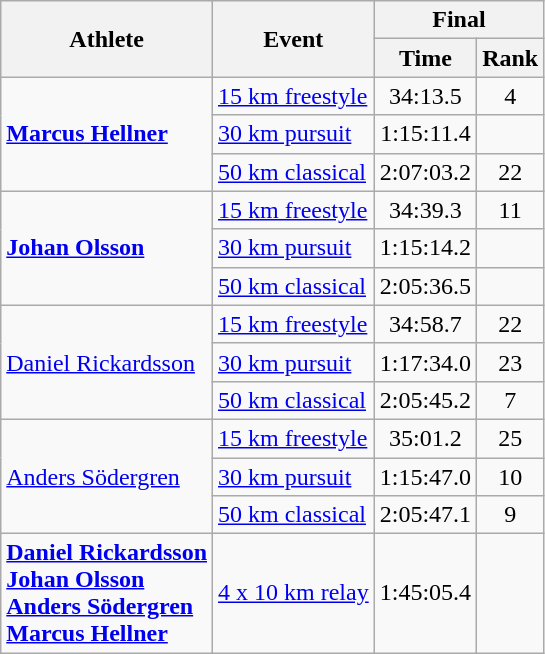<table class="wikitable">
<tr>
<th rowspan="2">Athlete</th>
<th rowspan="2">Event</th>
<th colspan="2">Final</th>
</tr>
<tr>
<th>Time</th>
<th>Rank</th>
</tr>
<tr>
<td rowspan="3"><strong><a href='#'>Marcus Hellner</a></strong></td>
<td><a href='#'>15 km freestyle</a></td>
<td align="center">34:13.5</td>
<td align="center">4</td>
</tr>
<tr>
<td><a href='#'>30 km pursuit</a></td>
<td align="center">1:15:11.4</td>
<td align="center"></td>
</tr>
<tr>
<td><a href='#'>50 km classical</a></td>
<td align="center">2:07:03.2</td>
<td align="center">22</td>
</tr>
<tr>
<td rowspan="3"><strong><a href='#'>Johan Olsson</a></strong></td>
<td><a href='#'>15 km freestyle</a></td>
<td align="center">34:39.3</td>
<td align="center">11</td>
</tr>
<tr>
<td><a href='#'>30 km pursuit</a></td>
<td align="center">1:15:14.2</td>
<td align="center"></td>
</tr>
<tr>
<td><a href='#'>50 km classical</a></td>
<td align="center">2:05:36.5</td>
<td align="center"></td>
</tr>
<tr>
<td rowspan="3"><a href='#'>Daniel Rickardsson</a></td>
<td><a href='#'>15 km freestyle</a></td>
<td align="center">34:58.7</td>
<td align="center">22</td>
</tr>
<tr>
<td><a href='#'>30 km pursuit</a></td>
<td align="center">1:17:34.0</td>
<td align="center">23</td>
</tr>
<tr>
<td><a href='#'>50 km classical</a></td>
<td align="center">2:05:45.2</td>
<td align="center">7</td>
</tr>
<tr>
<td rowspan="3"><a href='#'>Anders Södergren</a></td>
<td><a href='#'>15 km freestyle</a></td>
<td align="center">35:01.2</td>
<td align="center">25</td>
</tr>
<tr>
<td><a href='#'>30 km pursuit</a></td>
<td align="center">1:15:47.0</td>
<td align="center">10</td>
</tr>
<tr>
<td><a href='#'>50 km classical</a></td>
<td align="center">2:05:47.1</td>
<td align="center">9</td>
</tr>
<tr>
<td><strong><a href='#'>Daniel Rickardsson</a><br><a href='#'>Johan Olsson</a><br><a href='#'>Anders Södergren</a><br><a href='#'>Marcus Hellner</a></strong></td>
<td><a href='#'>4 x 10 km relay</a></td>
<td align="center">1:45:05.4</td>
<td align="center"></td>
</tr>
</table>
